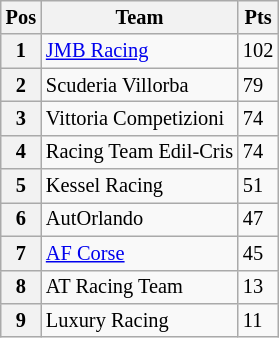<table class="wikitable" style="font-size: 85%">
<tr>
<th>Pos</th>
<th>Team</th>
<th>Pts</th>
</tr>
<tr>
<th>1</th>
<td><a href='#'>JMB Racing</a></td>
<td>102</td>
</tr>
<tr>
<th>2</th>
<td>Scuderia Villorba</td>
<td>79</td>
</tr>
<tr>
<th>3</th>
<td>Vittoria Competizioni</td>
<td>74</td>
</tr>
<tr>
<th>4</th>
<td>Racing Team Edil-Cris</td>
<td>74</td>
</tr>
<tr>
<th>5</th>
<td>Kessel Racing</td>
<td>51</td>
</tr>
<tr>
<th>6</th>
<td>AutOrlando</td>
<td>47</td>
</tr>
<tr>
<th>7</th>
<td><a href='#'>AF Corse</a></td>
<td>45</td>
</tr>
<tr>
<th>8</th>
<td>AT Racing Team</td>
<td>13</td>
</tr>
<tr>
<th>9</th>
<td>Luxury Racing</td>
<td>11</td>
</tr>
</table>
